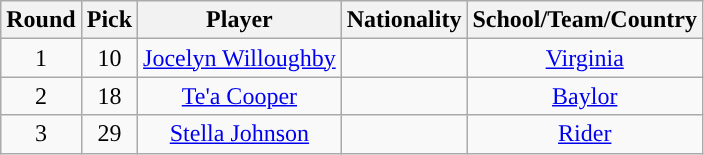<table class="wikitable" style="text-align: center;">
<tr>
<th>Round</th>
<th>Pick</th>
<th>Player</th>
<th>Nationality</th>
<th>School/Team/Country</th>
</tr>
<tr>
<td>1</td>
<td>10</td>
<td><a href='#'>Jocelyn Willoughby</a></td>
<td></td>
<td><a href='#'>Virginia</a></td>
</tr>
<tr>
<td>2</td>
<td>18</td>
<td><a href='#'>Te'a Cooper</a></td>
<td></td>
<td><a href='#'>Baylor</a></td>
</tr>
<tr>
<td>3</td>
<td>29</td>
<td><a href='#'>Stella Johnson</a></td>
<td></td>
<td><a href='#'>Rider</a></td>
</tr>
</table>
